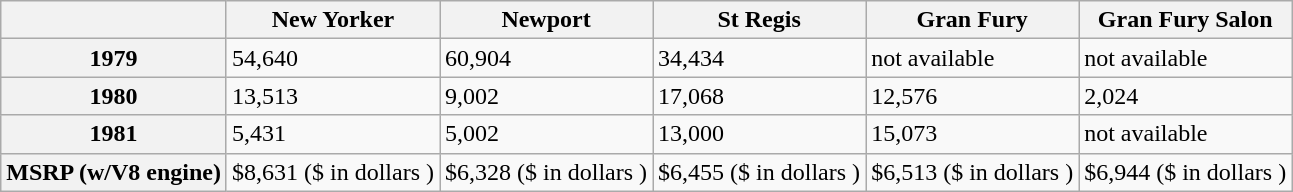<table class="wikitable">
<tr>
<th></th>
<th>New Yorker</th>
<th>Newport</th>
<th>St Regis</th>
<th>Gran Fury</th>
<th>Gran Fury Salon</th>
</tr>
<tr>
<th>1979</th>
<td>54,640</td>
<td>60,904</td>
<td>34,434</td>
<td>not available</td>
<td>not available</td>
</tr>
<tr>
<th>1980</th>
<td>13,513</td>
<td>9,002</td>
<td>17,068</td>
<td>12,576</td>
<td>2,024</td>
</tr>
<tr>
<th>1981</th>
<td>5,431</td>
<td>5,002</td>
<td>13,000</td>
<td>15,073</td>
<td>not available</td>
</tr>
<tr>
<th>MSRP (w/V8 engine)</th>
<td>$8,631 ($ in  dollars )</td>
<td>$6,328 ($ in  dollars )</td>
<td>$6,455 ($ in  dollars )</td>
<td>$6,513 ($ in  dollars )</td>
<td>$6,944 ($ in  dollars )</td>
</tr>
</table>
